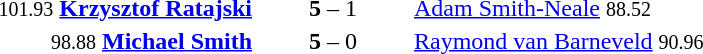<table style="text-align:center">
<tr>
<th width=223></th>
<th width=100></th>
<th width=223></th>
</tr>
<tr>
<td align=right><small>101.93</small> <strong><a href='#'>Krzysztof Ratajski</a></strong> </td>
<td><strong>5</strong> – 1</td>
<td align=left> <a href='#'>Adam Smith-Neale</a> <small>88.52</small></td>
</tr>
<tr>
<td align=right><small>98.88</small> <strong><a href='#'>Michael Smith</a></strong> </td>
<td><strong>5</strong> – 0</td>
<td align=left> <a href='#'>Raymond van Barneveld</a> <small>90.96</small></td>
</tr>
</table>
